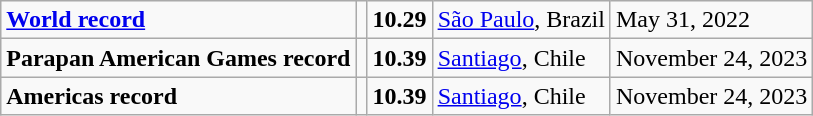<table class="wikitable">
<tr>
<td><strong><a href='#'>World record</a></strong></td>
<td></td>
<td><strong>10.29</strong></td>
<td><a href='#'>São Paulo</a>, Brazil</td>
<td>May 31, 2022</td>
</tr>
<tr>
<td><strong>Parapan American Games record</strong></td>
<td></td>
<td><strong>10.39</strong></td>
<td><a href='#'>Santiago</a>, Chile</td>
<td>November 24, 2023</td>
</tr>
<tr>
<td><strong>Americas record</strong></td>
<td></td>
<td><strong>10.39</strong></td>
<td><a href='#'>Santiago</a>, Chile</td>
<td>November 24, 2023</td>
</tr>
</table>
